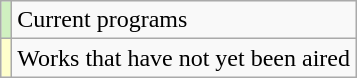<table class="wikitable">
<tr>
<td style="background:#d0f0c0;"></td>
<td>Current programs</td>
</tr>
<tr>
<td style="background:#FFFFCC;"></td>
<td>Works that have not yet been aired</td>
</tr>
</table>
